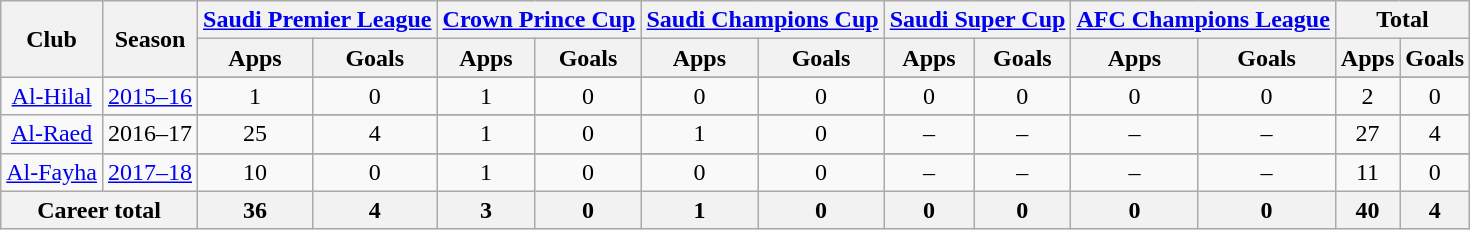<table class="wikitable" style="text-align: center;">
<tr>
<th rowspan="2">Club</th>
<th rowspan="2">Season</th>
<th colspan="2"><a href='#'>Saudi Premier League</a></th>
<th colspan="2"><a href='#'>Crown Prince Cup</a></th>
<th colspan="2"><a href='#'>Saudi Champions Cup</a></th>
<th colspan="2"><a href='#'>Saudi Super Cup</a></th>
<th colspan="2"><a href='#'>AFC Champions League</a></th>
<th colspan="2">Total</th>
</tr>
<tr>
<th>Apps</th>
<th>Goals</th>
<th>Apps</th>
<th>Goals</th>
<th>Apps</th>
<th>Goals</th>
<th>Apps</th>
<th>Goals</th>
<th>Apps</th>
<th>Goals</th>
<th>Apps</th>
<th>Goals</th>
</tr>
<tr>
<td rowspan="2"><a href='#'>Al-Hilal</a></td>
</tr>
<tr>
<td><a href='#'>2015–16</a></td>
<td>1</td>
<td>0</td>
<td>1</td>
<td>0</td>
<td>0</td>
<td>0</td>
<td>0</td>
<td>0</td>
<td>0</td>
<td>0</td>
<td>2</td>
<td>0</td>
</tr>
<tr>
<td rowspan="2"><a href='#'>Al-Raed</a> </td>
</tr>
<tr>
<td>2016–17</td>
<td>25</td>
<td>4</td>
<td>1</td>
<td>0</td>
<td>1</td>
<td>0</td>
<td>–</td>
<td>–</td>
<td>–</td>
<td>–</td>
<td>27</td>
<td>4</td>
</tr>
<tr>
<td rowspan="2"><a href='#'>Al-Fayha</a></td>
</tr>
<tr>
<td><a href='#'>2017–18</a></td>
<td>10</td>
<td>0</td>
<td>1</td>
<td>0</td>
<td>0</td>
<td>0</td>
<td>–</td>
<td>–</td>
<td>–</td>
<td>–</td>
<td>11</td>
<td>0</td>
</tr>
<tr>
<th colspan=2>Career total</th>
<th>36</th>
<th>4</th>
<th>3</th>
<th>0</th>
<th>1</th>
<th>0</th>
<th>0</th>
<th>0</th>
<th>0</th>
<th>0</th>
<th>40</th>
<th>4</th>
</tr>
</table>
